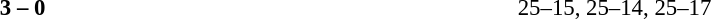<table width=100% cellspacing=1>
<tr>
<th width=20%></th>
<th width=12%></th>
<th width=20%></th>
<th width=33%></th>
<td></td>
</tr>
<tr style=font-size:95%>
<td align=right><strong></strong></td>
<td align=center><strong>3 – 0</strong></td>
<td></td>
<td>25–15, 25–14, 25–17</td>
</tr>
</table>
